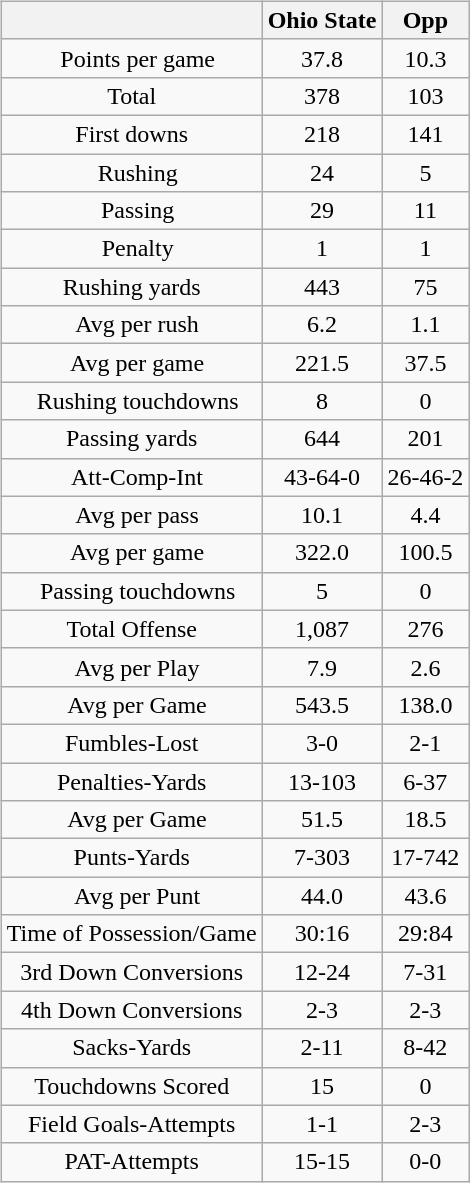<table ->
<tr>
<td valign="top"><br><table class="wikitable" style="text-align:center; style="white-space:nowrap;">
<tr>
<th></th>
<th>Ohio State</th>
<th>Opp</th>
</tr>
<tr>
<td>  Points per game</td>
<td>37.8</td>
<td>10.3</td>
</tr>
<tr>
<td>Total</td>
<td>378</td>
<td>103</td>
</tr>
<tr>
<td>First downs</td>
<td>218</td>
<td>141</td>
</tr>
<tr>
<td>  Rushing</td>
<td>24</td>
<td>5</td>
</tr>
<tr>
<td>  Passing</td>
<td>29</td>
<td>11</td>
</tr>
<tr>
<td>  Penalty</td>
<td>1</td>
<td>1</td>
</tr>
<tr>
<td>Rushing yards</td>
<td>443</td>
<td>75</td>
</tr>
<tr>
<td>  Avg per rush</td>
<td>6.2</td>
<td>1.1</td>
</tr>
<tr>
<td>  Avg per game</td>
<td>221.5</td>
<td>37.5</td>
</tr>
<tr>
<td>  Rushing touchdowns</td>
<td>8</td>
<td>0</td>
</tr>
<tr>
<td>Passing yards</td>
<td>644</td>
<td>201</td>
</tr>
<tr>
<td>  Att-Comp-Int</td>
<td>43-64-0</td>
<td>26-46-2</td>
</tr>
<tr>
<td>  Avg per pass</td>
<td>10.1</td>
<td>4.4</td>
</tr>
<tr>
<td>  Avg per game</td>
<td>322.0</td>
<td>100.5</td>
</tr>
<tr>
<td>  Passing touchdowns</td>
<td>5</td>
<td>0</td>
</tr>
<tr>
<td>Total Offense</td>
<td>1,087</td>
<td>276</td>
</tr>
<tr>
<td>  Avg per Play</td>
<td>7.9</td>
<td>2.6</td>
</tr>
<tr>
<td>  Avg per Game</td>
<td>543.5</td>
<td>138.0</td>
</tr>
<tr>
<td>Fumbles-Lost</td>
<td>3-0</td>
<td>2-1</td>
</tr>
<tr>
<td>Penalties-Yards</td>
<td>13-103</td>
<td>6-37</td>
</tr>
<tr>
<td>  Avg per Game</td>
<td>51.5</td>
<td>18.5</td>
</tr>
<tr>
<td>Punts-Yards</td>
<td>7-303</td>
<td>17-742</td>
</tr>
<tr>
<td>  Avg per Punt</td>
<td>44.0</td>
<td>43.6</td>
</tr>
<tr>
<td>Time of Possession/Game</td>
<td>30:16</td>
<td>29:84</td>
</tr>
<tr>
<td>3rd Down Conversions</td>
<td>12-24</td>
<td>7-31</td>
</tr>
<tr>
<td>4th Down Conversions</td>
<td>2-3</td>
<td>2-3</td>
</tr>
<tr>
<td>Sacks-Yards</td>
<td>2-11</td>
<td>8-42</td>
</tr>
<tr>
<td>Touchdowns Scored</td>
<td>15</td>
<td>0</td>
</tr>
<tr>
<td>Field Goals-Attempts</td>
<td>1-1</td>
<td>2-3</td>
</tr>
<tr>
<td>PAT-Attempts</td>
<td>15-15</td>
<td>0-0</td>
</tr>
</table>
</td>
</tr>
</table>
